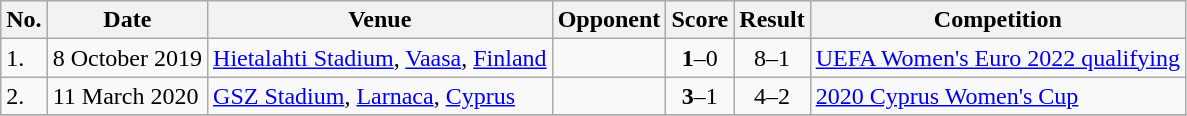<table class="wikitable">
<tr>
<th>No.</th>
<th>Date</th>
<th>Venue</th>
<th>Opponent</th>
<th>Score</th>
<th>Result</th>
<th>Competition</th>
</tr>
<tr>
<td>1.</td>
<td>8 October 2019</td>
<td><a href='#'>Hietalahti Stadium</a>, <a href='#'>Vaasa</a>, <a href='#'>Finland</a></td>
<td></td>
<td align=center><strong>1</strong>–0</td>
<td align=center>8–1</td>
<td><a href='#'>UEFA Women's Euro 2022 qualifying</a></td>
</tr>
<tr>
<td>2.</td>
<td>11 March 2020</td>
<td><a href='#'>GSZ Stadium</a>, <a href='#'>Larnaca</a>, <a href='#'>Cyprus</a></td>
<td></td>
<td align=center><strong>3</strong>–1</td>
<td align=center>4–2</td>
<td><a href='#'>2020 Cyprus Women's Cup</a></td>
</tr>
<tr>
</tr>
</table>
